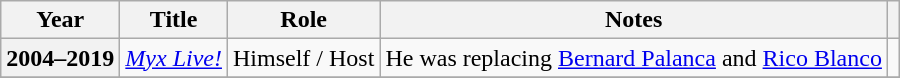<table class="wikitable sortable plainrowheaders">
<tr>
<th scope="col">Year</th>
<th scope="col">Title</th>
<th scope="col">Role</th>
<th scope="col">Notes</th>
<th scope="col" class="unsortable"></th>
</tr>
<tr>
<th scope=row>2004–2019</th>
<td><em><a href='#'>Myx Live!</a></em></td>
<td>Himself / Host</td>
<td>He was replacing <a href='#'>Bernard Palanca</a> and <a href='#'>Rico Blanco</a></td>
<td></td>
</tr>
<tr>
</tr>
</table>
